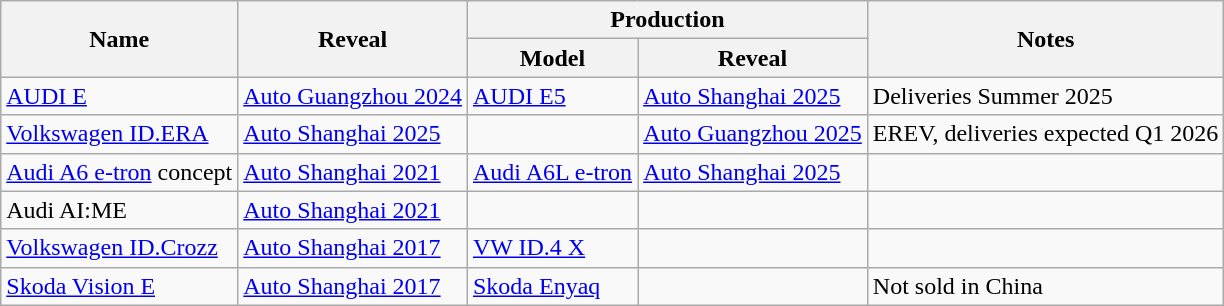<table class="wikitable">
<tr>
<th rowspan="2">Name</th>
<th rowspan="2">Reveal</th>
<th colspan="2">Production</th>
<th rowspan="2">Notes</th>
</tr>
<tr>
<th>Model</th>
<th>Reveal</th>
</tr>
<tr>
<td><a href='#'>AUDI E</a></td>
<td><a href='#'>Auto Guangzhou 2024</a></td>
<td><a href='#'>AUDI E5</a></td>
<td><a href='#'>Auto Shanghai 2025</a></td>
<td>Deliveries Summer 2025</td>
</tr>
<tr>
<td><a href='#'>Volkswagen ID.ERA</a></td>
<td><a href='#'>Auto Shanghai 2025</a></td>
<td></td>
<td><a href='#'>Auto Guangzhou 2025</a></td>
<td>EREV, deliveries expected Q1 2026</td>
</tr>
<tr>
<td><a href='#'>Audi A6 e-tron</a> concept</td>
<td><a href='#'>Auto Shanghai 2021</a></td>
<td><a href='#'>Audi A6L e-tron</a></td>
<td><a href='#'>Auto Shanghai 2025</a></td>
<td></td>
</tr>
<tr>
<td>Audi AI:ME</td>
<td><a href='#'>Auto Shanghai 2021</a></td>
<td></td>
<td></td>
<td></td>
</tr>
<tr>
<td><a href='#'>Volkswagen ID.Crozz</a></td>
<td><a href='#'>Auto Shanghai 2017</a></td>
<td><a href='#'>VW ID.4 X</a></td>
<td></td>
<td></td>
</tr>
<tr>
<td><a href='#'>Skoda Vision E</a></td>
<td><a href='#'>Auto Shanghai 2017</a></td>
<td><a href='#'>Skoda Enyaq</a></td>
<td></td>
<td>Not sold in China</td>
</tr>
</table>
